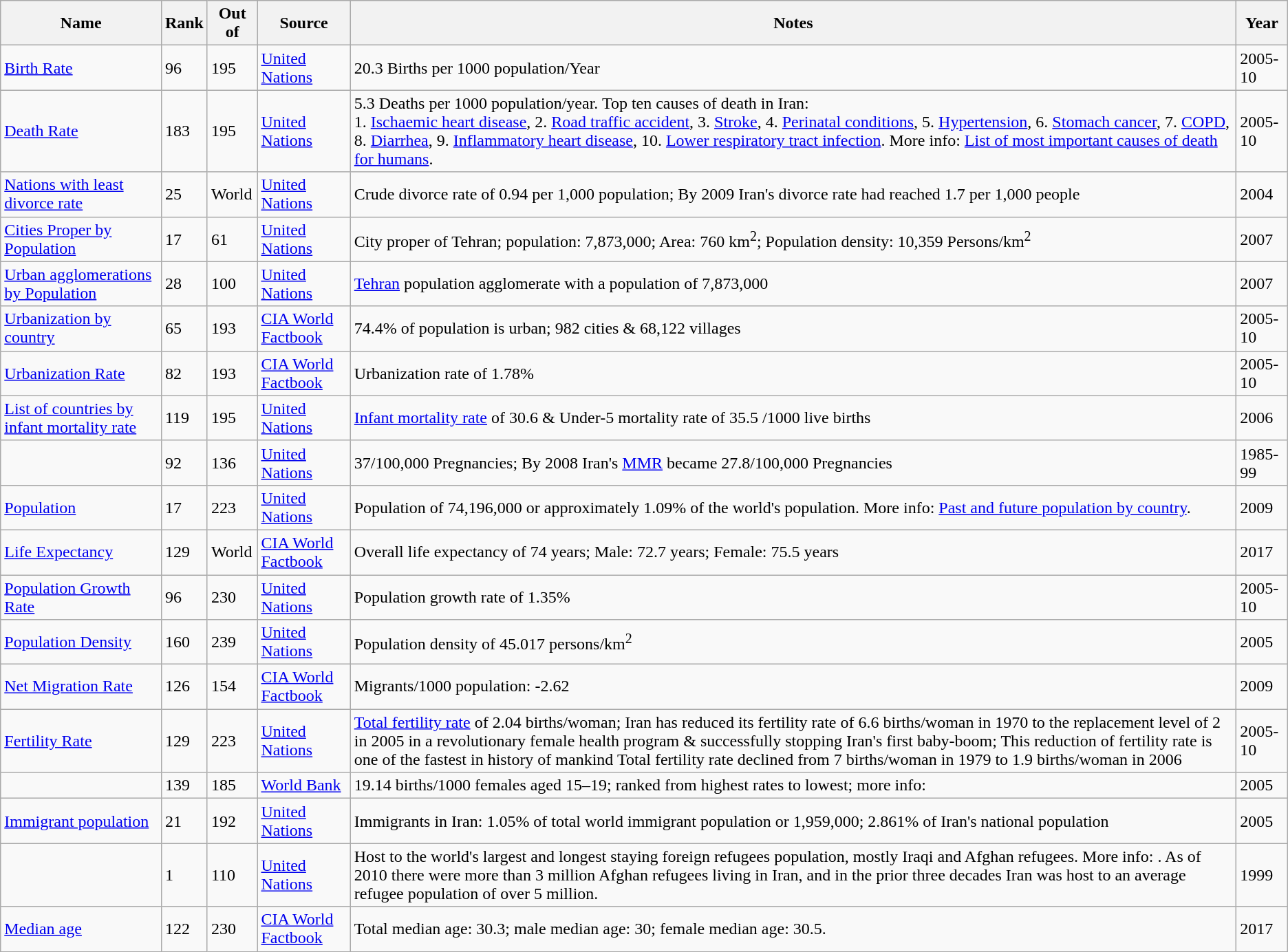<table class="wikitable sortable" style="text-align:left">
<tr>
<th>Name</th>
<th>Rank</th>
<th>Out of</th>
<th>Source</th>
<th>Notes</th>
<th>Year</th>
</tr>
<tr>
<td><a href='#'>Birth Rate</a></td>
<td>96</td>
<td>195</td>
<td><a href='#'>United Nations</a></td>
<td>20.3 Births per 1000 population/Year</td>
<td>2005-10</td>
</tr>
<tr>
<td><a href='#'>Death Rate</a></td>
<td>183</td>
<td>195</td>
<td><a href='#'>United Nations</a></td>
<td>5.3 Deaths per 1000 population/year. Top ten causes of death in Iran: <br> 1. <a href='#'>Ischaemic heart disease</a>, 2. <a href='#'>Road traffic accident</a>, 3. <a href='#'>Stroke</a>, 4. <a href='#'>Perinatal conditions</a>, 5. <a href='#'>Hypertension</a>, 6. <a href='#'>Stomach cancer</a>, 7. <a href='#'>COPD</a>, 8. <a href='#'>Diarrhea</a>, 9. <a href='#'>Inflammatory heart disease</a>, 10. <a href='#'>Lower respiratory tract infection</a>. More info: <a href='#'>List of most important causes of death for humans</a>.</td>
<td>2005-10</td>
</tr>
<tr>
<td><a href='#'>Nations with least divorce rate</a></td>
<td>25</td>
<td>World</td>
<td><a href='#'>United Nations</a></td>
<td>Crude divorce rate of 0.94 per 1,000 population; By 2009 Iran's divorce rate had reached 1.7 per 1,000 people</td>
<td>2004</td>
</tr>
<tr>
<td><a href='#'>Cities Proper by Population</a></td>
<td>17</td>
<td>61</td>
<td><a href='#'>United Nations</a></td>
<td>City proper of Tehran; population: 7,873,000; Area: 760 km<sup>2</sup>; Population density: 10,359 Persons/km<sup>2</sup></td>
<td>2007</td>
</tr>
<tr>
<td><a href='#'>Urban agglomerations by Population</a></td>
<td>28</td>
<td>100</td>
<td><a href='#'>United Nations</a></td>
<td><a href='#'>Tehran</a> population agglomerate with a population of 7,873,000</td>
<td>2007</td>
</tr>
<tr>
<td><a href='#'>Urbanization by country</a></td>
<td>65</td>
<td>193</td>
<td><a href='#'>CIA World Factbook</a></td>
<td>74.4% of population is urban; 982 cities & 68,122 villages</td>
<td>2005-10</td>
</tr>
<tr>
<td><a href='#'>Urbanization Rate</a></td>
<td>82</td>
<td>193</td>
<td><a href='#'>CIA World Factbook</a></td>
<td>Urbanization rate of 1.78%</td>
<td>2005-10</td>
</tr>
<tr>
<td><a href='#'>List of countries by infant mortality rate</a></td>
<td>119</td>
<td>195</td>
<td><a href='#'>United Nations</a></td>
<td><a href='#'>Infant mortality rate</a> of 30.6 & Under-5 mortality rate of 35.5 /1000 live births</td>
<td>2006</td>
</tr>
<tr>
<td></td>
<td>92</td>
<td>136</td>
<td><a href='#'>United Nations</a></td>
<td>37/100,000 Pregnancies; By 2008 Iran's <a href='#'>MMR</a> became 27.8/100,000 Pregnancies</td>
<td>1985-99</td>
</tr>
<tr>
<td><a href='#'>Population</a></td>
<td>17</td>
<td>223</td>
<td><a href='#'>United Nations</a></td>
<td>Population of 74,196,000 or approximately 1.09% of the world's population. More info: <a href='#'>Past and future population by country</a>.</td>
<td>2009</td>
</tr>
<tr>
<td><a href='#'>Life Expectancy</a></td>
<td>129</td>
<td>World</td>
<td><a href='#'>CIA World Factbook</a></td>
<td>Overall life expectancy of 74 years; Male: 72.7 years; Female: 75.5 years</td>
<td>2017</td>
</tr>
<tr>
<td><a href='#'>Population Growth Rate</a></td>
<td>96</td>
<td>230</td>
<td><a href='#'>United Nations</a></td>
<td>Population growth rate of 1.35%</td>
<td>2005-10</td>
</tr>
<tr>
<td><a href='#'>Population Density</a></td>
<td>160</td>
<td>239</td>
<td><a href='#'>United Nations</a></td>
<td>Population density of 45.017 persons/km<sup>2</sup></td>
<td>2005</td>
</tr>
<tr>
<td><a href='#'>Net Migration Rate</a></td>
<td>126</td>
<td>154</td>
<td><a href='#'>CIA World Factbook</a></td>
<td>Migrants/1000 population: -2.62</td>
<td>2009</td>
</tr>
<tr>
<td><a href='#'>Fertility Rate</a></td>
<td>129</td>
<td>223</td>
<td><a href='#'>United Nations</a></td>
<td><a href='#'>Total fertility rate</a> of 2.04 births/woman; Iran has reduced its fertility rate of 6.6 births/woman in 1970 to the replacement level of 2 in 2005 in a revolutionary female health program & successfully stopping Iran's first baby-boom; This reduction of fertility rate is one of the fastest in history of mankind Total fertility rate declined from 7 births/woman in 1979 to 1.9 births/woman in 2006</td>
<td>2005-10</td>
</tr>
<tr>
<td></td>
<td>139</td>
<td>185</td>
<td><a href='#'>World Bank</a></td>
<td>19.14 births/1000 females aged 15–19; ranked from highest rates to lowest; more info:  </td>
<td>2005</td>
</tr>
<tr>
<td><a href='#'>Immigrant population</a></td>
<td>21</td>
<td>192</td>
<td><a href='#'>United Nations</a></td>
<td>Immigrants in Iran: 1.05% of total world immigrant population or 1,959,000; 2.861% of Iran's national population</td>
<td>2005</td>
</tr>
<tr>
<td></td>
<td>1</td>
<td>110</td>
<td><a href='#'>United Nations</a></td>
<td>Host to the world's largest and longest staying foreign refugees population, mostly Iraqi and Afghan refugees. More info: . As of 2010 there were more than 3 million Afghan refugees living in Iran, and in the prior three decades Iran was host to an average refugee population of over 5 million.</td>
<td>1999</td>
</tr>
<tr>
<td><a href='#'>Median age</a></td>
<td>122</td>
<td>230</td>
<td><a href='#'>CIA World Factbook</a></td>
<td>Total median age: 30.3; male median age: 30; female median age: 30.5.</td>
<td>2017</td>
</tr>
</table>
